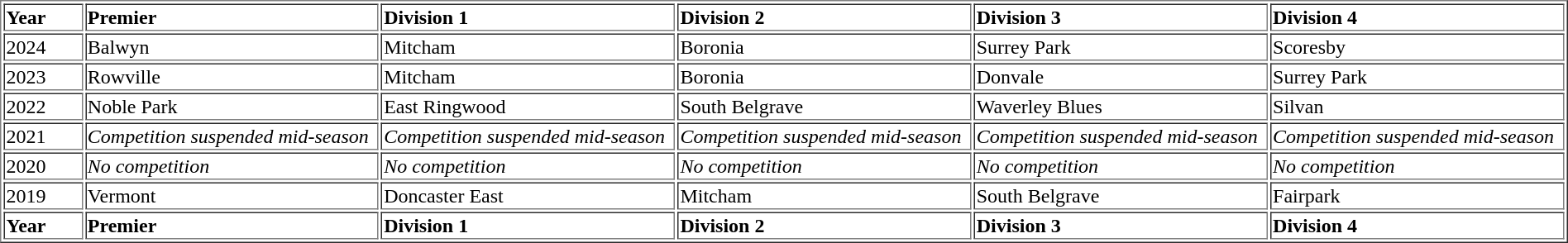<table width="100%" border="1">
<tr>
<td width="40"><strong>Year</strong></td>
<td width="160"><strong>Premier</strong></td>
<td width="160"><strong>Division 1</strong></td>
<td width="160"><strong>Division 2</strong></td>
<td width="160"><strong>Division 3</strong></td>
<td width="160"><strong>Division 4</strong></td>
</tr>
<tr>
<td>2024</td>
<td>Balwyn</td>
<td>Mitcham</td>
<td>Boronia</td>
<td>Surrey Park</td>
<td>Scoresby</td>
</tr>
<tr>
<td>2023</td>
<td>Rowville</td>
<td>Mitcham</td>
<td>Boronia</td>
<td>Donvale</td>
<td>Surrey Park</td>
</tr>
<tr>
<td>2022</td>
<td>Noble Park</td>
<td>East Ringwood</td>
<td>South Belgrave</td>
<td>Waverley Blues</td>
<td>Silvan</td>
</tr>
<tr>
<td>2021</td>
<td><em>Competition suspended mid-season</em></td>
<td><em>Competition suspended mid-season</em></td>
<td><em>Competition suspended mid-season</em></td>
<td><em>Competition suspended mid-season</em></td>
<td><em>Competition suspended mid-season</em></td>
</tr>
<tr>
<td>2020</td>
<td><em>No competition</em></td>
<td><em>No competition</em></td>
<td><em>No competition</em></td>
<td><em>No competition</em></td>
<td><em>No competition</em></td>
</tr>
<tr>
<td>2019</td>
<td>Vermont</td>
<td>Doncaster East</td>
<td>Mitcham</td>
<td>South Belgrave</td>
<td>Fairpark</td>
</tr>
<tr>
<td><strong>Year</strong></td>
<td><strong>Premier</strong></td>
<td><strong>Division 1</strong></td>
<td><strong>Division 2</strong></td>
<td><strong>Division 3</strong></td>
<td><strong>Division 4</strong></td>
</tr>
</table>
